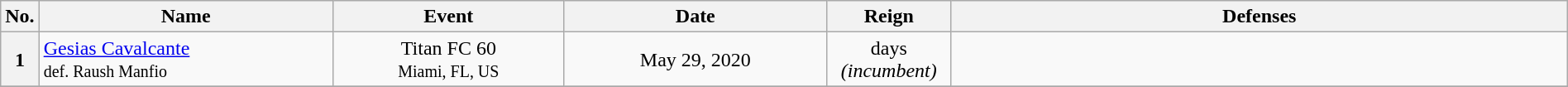<table class="wikitable" width=100%>
<tr>
<th width=1%>No.</th>
<th width=19%>Name</th>
<th width=15%>Event</th>
<th width=17%>Date</th>
<th width=8%>Reign</th>
<th width=40%>Defenses</th>
</tr>
<tr>
<th>1</th>
<td> <a href='#'>Gesias Cavalcante</a> <br> <small> def. Raush Manfio</small></td>
<td align=center>Titan FC 60 <br> <small> Miami, FL, US</small></td>
<td align=center>May 29, 2020</td>
<td align=center> days<br><em>(incumbent)</em></td>
<td></td>
</tr>
<tr>
</tr>
</table>
